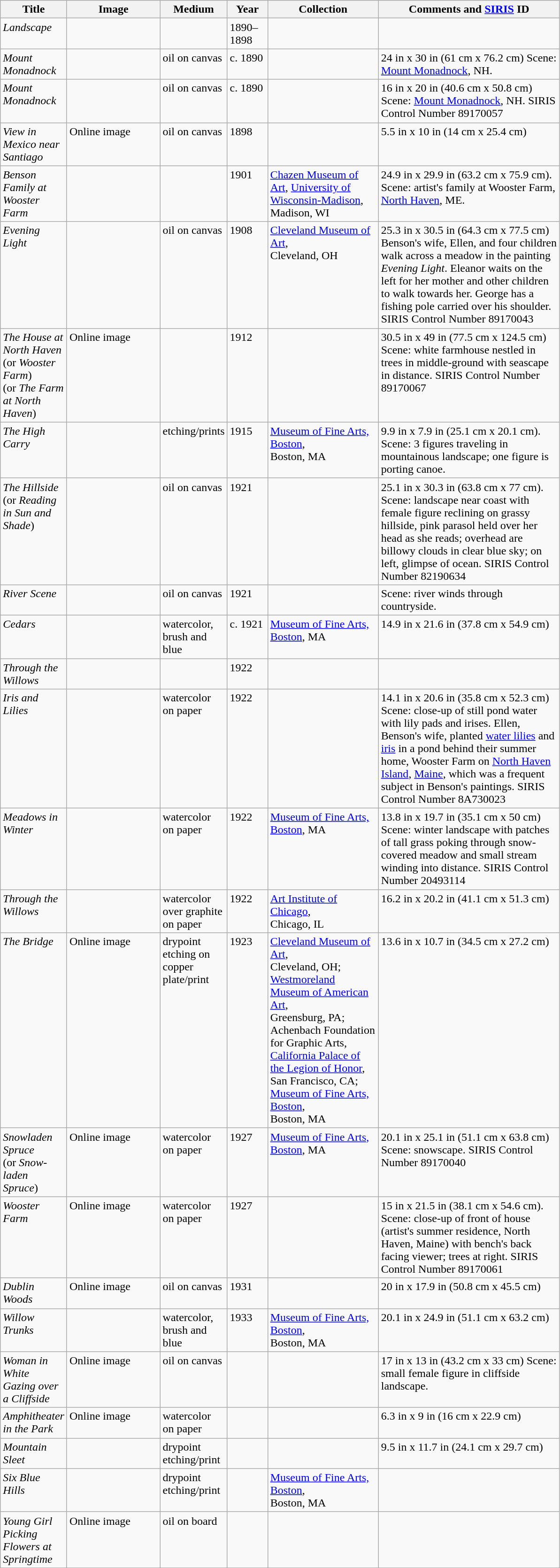<table class="wikitable sortable">
<tr>
<th scope="col" width="80">Title</th>
<th scope="col" width="125" class="unsortable">Image</th>
<th scope="col" width="50">Medium</th>
<th scope="col" width="50">Year</th>
<th scope="col" width="150">Collection</th>
<th scope="col" width="250">Comments and <a href='#'>SIRIS</a> ID</th>
</tr>
<tr valign="top">
<td><em>Landscape</em></td>
<td></td>
<td></td>
<td>1890–1898</td>
<td></td>
<td></td>
</tr>
<tr valign="top">
<td><em>Mount Monadnock</em></td>
<td></td>
<td>oil on canvas</td>
<td>c. 1890</td>
<td></td>
<td>24 in x 30 in (61 cm x 76.2 cm) Scene: <a href='#'>Mount Monadnock</a>, NH.</td>
</tr>
<tr valign="top">
<td><em>Mount Monadnock</em></td>
<td></td>
<td>oil on canvas</td>
<td>c. 1890</td>
<td></td>
<td>16 in x 20 in (40.6 cm x 50.8 cm) Scene: <a href='#'>Mount Monadnock</a>, NH. SIRIS Control Number 89170057</td>
</tr>
<tr valign="top">
<td><em>View in Mexico near Santiago</em></td>
<td>Online image</td>
<td>oil on canvas</td>
<td>1898</td>
<td></td>
<td>5.5 in x 10 in (14 cm x 25.4 cm)</td>
</tr>
<tr valign="top">
<td><em>Benson Family at Wooster Farm</em></td>
<td></td>
<td></td>
<td>1901</td>
<td><a href='#'>Chazen Museum of Art</a>, <a href='#'>University of Wisconsin-Madison</a>,<br>Madison, WI</td>
<td>24.9 in x 29.9 in (63.2 cm x 75.9 cm). Scene: artist's family at Wooster Farm, <a href='#'>North Haven</a>, ME.</td>
</tr>
<tr valign="top">
<td><em>Evening Light</em></td>
<td></td>
<td>oil on canvas</td>
<td>1908</td>
<td><a href='#'>Cleveland Museum of Art</a>,<br>Cleveland, OH</td>
<td>25.3 in x 30.5 in (64.3 cm x 77.5 cm) Benson's wife, Ellen, and four children walk across a meadow in the painting <em>Evening Light</em>. Eleanor waits on the left for her mother and other children to walk towards her. George has a fishing pole carried over his shoulder. SIRIS Control Number 89170043</td>
</tr>
<tr valign="top">
<td><em>The House at North Haven</em><br>(or <em>Wooster Farm</em>)<br>(or <em>The Farm at North Haven</em>)</td>
<td>Online image</td>
<td></td>
<td>1912</td>
<td></td>
<td>30.5 in x 49 in (77.5 cm x 124.5 cm) Scene: white farmhouse nestled in trees in middle-ground with seascape in distance. SIRIS Control Number 89170067</td>
</tr>
<tr valign="top">
<td><em>The High Carry</em></td>
<td></td>
<td>etching/prints</td>
<td>1915</td>
<td><a href='#'>Museum of Fine Arts, Boston</a>,<br>Boston, MA</td>
<td>9.9 in x 7.9 in (25.1 cm x 20.1 cm). Scene: 3 figures traveling in mountainous landscape; one figure is porting canoe.</td>
</tr>
<tr valign="top">
<td><em>The Hillside</em><br>(or <em>Reading in Sun and Shade</em>)</td>
<td></td>
<td>oil on canvas</td>
<td>1921</td>
<td></td>
<td>25.1 in x 30.3 in (63.8 cm x 77 cm). Scene: landscape near coast with female figure reclining on grassy hillside, pink parasol held over her head as she reads; overhead are billowy clouds in clear blue sky; on left, glimpse of ocean. SIRIS Control Number 82190634</td>
</tr>
<tr valign="top">
<td><em>River Scene</em></td>
<td></td>
<td>oil on canvas</td>
<td>1921</td>
<td></td>
<td>Scene: river winds through countryside.</td>
</tr>
<tr valign="top">
<td><em>Cedars</em></td>
<td></td>
<td>watercolor, brush and blue</td>
<td>c. 1921</td>
<td><a href='#'>Museum of Fine Arts, Boston</a>, MA</td>
<td>14.9 in x 21.6 in (37.8 cm x 54.9 cm)</td>
</tr>
<tr valign="top">
<td><em>Through the Willows</em></td>
<td></td>
<td></td>
<td>1922</td>
<td></td>
<td></td>
</tr>
<tr valign="top">
<td><em>Iris and Lilies</em></td>
<td></td>
<td>watercolor on paper</td>
<td>1922</td>
<td></td>
<td>14.1 in x 20.6 in (35.8 cm x 52.3 cm) Scene: close-up of still pond water with lily pads and irises. Ellen, Benson's wife, planted <a href='#'>water lilies</a> and <a href='#'>iris</a> in a pond behind their summer home, Wooster Farm on <a href='#'>North Haven Island</a>, <a href='#'>Maine</a>, which was a frequent subject in Benson's paintings. SIRIS Control Number 8A730023</td>
</tr>
<tr valign="top">
<td><em>Meadows in Winter</em></td>
<td></td>
<td>watercolor on paper</td>
<td>1922</td>
<td><a href='#'>Museum of Fine Arts, Boston</a>, MA</td>
<td>13.8 in x 19.7 in (35.1 cm x 50 cm) Scene: winter landscape with patches of tall grass poking through snow-covered meadow and small stream winding into distance. SIRIS Control Number 20493114</td>
</tr>
<tr valign="top">
<td><em>Through the Willows</em></td>
<td></td>
<td>watercolor over graphite on paper</td>
<td>1922</td>
<td><a href='#'>Art Institute of Chicago</a>,<br>Chicago, IL</td>
<td>16.2 in x 20.2 in (41.1 cm x 51.3 cm)</td>
</tr>
<tr valign="top">
<td><em>The Bridge</em></td>
<td>Online image</td>
<td>drypoint etching on copper plate/print</td>
<td>1923</td>
<td><a href='#'>Cleveland Museum of Art</a>,<br>Cleveland, OH;<br><a href='#'>Westmoreland Museum of American Art</a>,<br>Greensburg, PA;<br>Achenbach Foundation for Graphic Arts, <a href='#'>California Palace of the Legion of Honor</a>,<br>San Francisco, CA;<br><a href='#'>Museum of Fine Arts, Boston</a>,<br>Boston, MA</td>
<td>13.6 in x 10.7 in (34.5 cm x 27.2 cm)</td>
</tr>
<tr valign="top">
<td><em>Snowladen Spruce</em><br>(or <em>Snow-laden Spruce</em>)</td>
<td>Online image</td>
<td>watercolor on paper</td>
<td>1927</td>
<td><a href='#'>Museum of Fine Arts, Boston</a>, MA</td>
<td>20.1 in x 25.1 in (51.1 cm x 63.8 cm) Scene: snowscape. SIRIS Control Number 89170040</td>
</tr>
<tr valign="top">
<td><em>Wooster Farm</em></td>
<td>Online image</td>
<td>watercolor on paper</td>
<td>1927</td>
<td></td>
<td>15 in x 21.5 in (38.1 cm x 54.6 cm). Scene: close-up of front of house (artist's summer residence, North Haven, Maine) with bench's back facing viewer; trees at right. SIRIS Control Number 89170061</td>
</tr>
<tr valign="top">
<td><em>Dublin Woods</em></td>
<td>Online image</td>
<td>oil on canvas</td>
<td>1931</td>
<td></td>
<td>20 in x 17.9 in (50.8 cm x 45.5 cm)</td>
</tr>
<tr valign="top">
<td><em>Willow Trunks</em></td>
<td></td>
<td>watercolor, brush and blue</td>
<td>1933</td>
<td><a href='#'>Museum of Fine Arts, Boston</a>,<br>Boston, MA</td>
<td>20.1 in x 24.9 in (51.1 cm x 63.2 cm)</td>
</tr>
<tr valign="top">
<td><em>Woman in White Gazing over a Cliffside</em></td>
<td>Online image</td>
<td>oil on canvas</td>
<td></td>
<td></td>
<td>17 in x 13 in (43.2 cm x 33 cm) Scene: small female figure in cliffside landscape.</td>
</tr>
<tr valign="top">
<td><em>Amphitheater in the Park</em></td>
<td>Online image</td>
<td>watercolor on paper</td>
<td></td>
<td></td>
<td>6.3 in x 9 in (16 cm x 22.9 cm)</td>
</tr>
<tr valign="top">
<td><em>Mountain Sleet</em></td>
<td></td>
<td>drypoint etching/print</td>
<td></td>
<td></td>
<td>9.5 in x 11.7 in (24.1 cm x 29.7 cm)</td>
</tr>
<tr valign="top">
<td><em>Six Blue Hills</em></td>
<td></td>
<td>drypoint etching/print</td>
<td></td>
<td><a href='#'>Museum of Fine Arts, Boston</a>,<br>Boston, MA</td>
<td></td>
</tr>
<tr valign="top">
<td><em>Young Girl Picking Flowers at Springtime</em></td>
<td>Online image</td>
<td>oil on board</td>
<td></td>
<td></td>
<td></td>
</tr>
<tr>
</tr>
</table>
